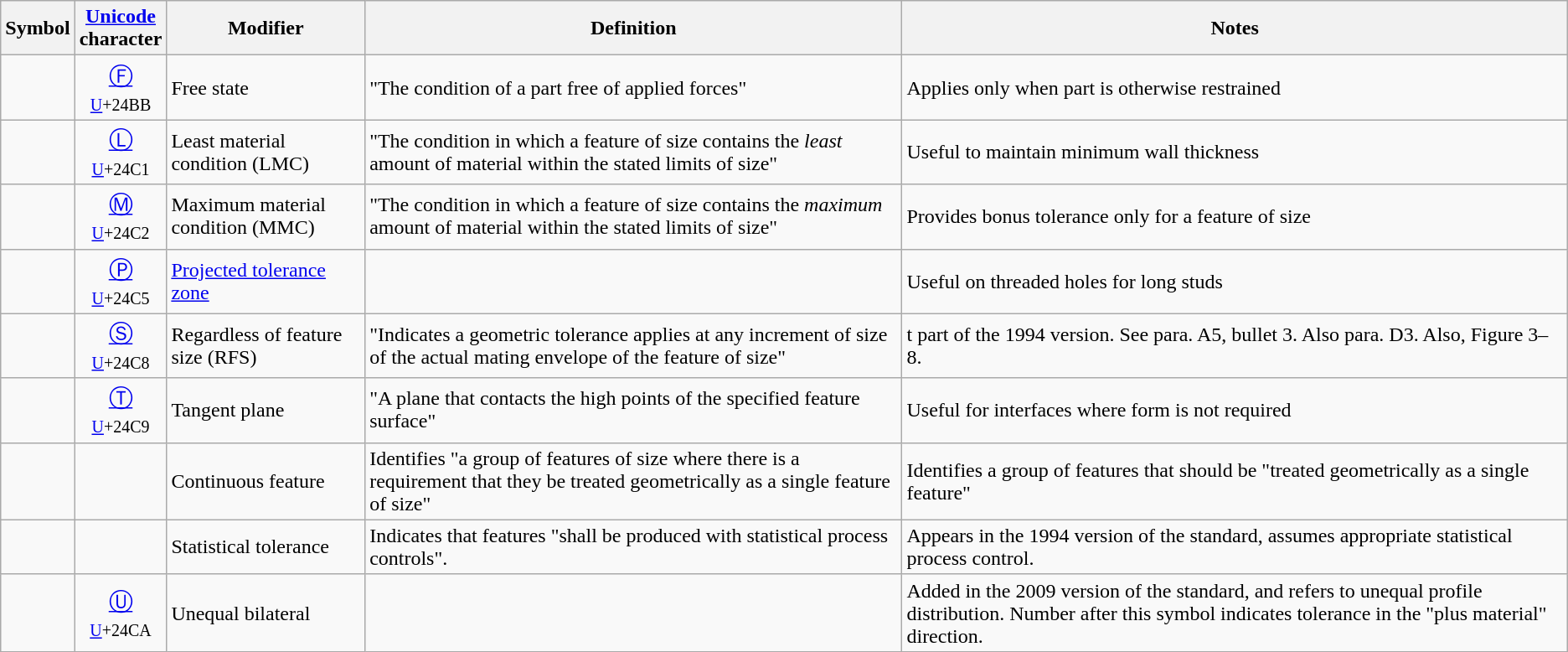<table class="wikitable sortable">
<tr>
<th>Symbol</th>
<th><a href='#'>Unicode</a> <br>character</th>
<th>Modifier</th>
<th>Definition</th>
<th>Notes</th>
</tr>
<tr>
<td></td>
<td style="text-align:center;"><big><a href='#'>Ⓕ</a></big><br><small><a href='#'>U</a>+24BB</small></td>
<td>Free state</td>
<td>"The condition of a part free of applied forces"</td>
<td>Applies only when part is otherwise restrained</td>
</tr>
<tr>
<td></td>
<td style="text-align:center;"><big><a href='#'>Ⓛ</a></big><br><small><a href='#'>U</a>+24C1</small></td>
<td>Least material condition (LMC)</td>
<td>"The condition in which a feature of size contains the <em>least</em> amount of material within the stated limits of size"</td>
<td>Useful to maintain minimum wall thickness</td>
</tr>
<tr>
<td></td>
<td style="text-align:center;"><big><a href='#'>Ⓜ</a></big><br><small><a href='#'>U</a>+24C2</small></td>
<td>Maximum material condition (MMC)</td>
<td>"The condition in which a feature of size contains the <em>maximum</em> amount of material within the stated limits of size"</td>
<td>Provides bonus tolerance only for a feature of size</td>
</tr>
<tr>
<td></td>
<td style="text-align:center;"><big><a href='#'>Ⓟ</a></big><br><small><a href='#'>U</a>+24C5</small></td>
<td><a href='#'>Projected tolerance zone</a></td>
<td></td>
<td>Useful on threaded holes for long studs</td>
</tr>
<tr>
<td></td>
<td style="text-align:center;"><big><a href='#'>Ⓢ</a></big><br><small><a href='#'>U</a>+24C8</small></td>
<td>Regardless of feature size (RFS)</td>
<td>"Indicates a geometric tolerance applies at any increment of size of the actual mating envelope of the feature of size"</td>
<td>t part of the 1994 version. See para. A5, bullet 3. Also para. D3. Also, Figure 3–8.</td>
</tr>
<tr>
<td></td>
<td style="text-align:center;"><big><a href='#'>Ⓣ</a></big><br><small><a href='#'>U</a>+24C9</small></td>
<td>Tangent plane</td>
<td>"A plane that contacts the high points of the specified feature surface"</td>
<td>Useful for interfaces where form is not required</td>
</tr>
<tr>
<td></td>
<td></td>
<td>Continuous feature</td>
<td>Identifies "a group of features of size where there is a requirement that they be treated geometrically as a single feature of size"</td>
<td>Identifies a group of features that should be "treated geometrically as a single feature"</td>
</tr>
<tr>
<td></td>
<td></td>
<td>Statistical tolerance</td>
<td>Indicates that features "shall be produced with statistical process controls".</td>
<td>Appears in the 1994 version of the standard, assumes appropriate statistical process control.</td>
</tr>
<tr>
<td></td>
<td style="text-align:center;"><big><a href='#'>Ⓤ</a></big><br><small><a href='#'>U</a>+24CA</small></td>
<td>Unequal bilateral</td>
<td></td>
<td>Added in the 2009 version of the standard, and refers to unequal profile distribution. Number after this symbol indicates tolerance in the "plus material" direction.</td>
</tr>
</table>
